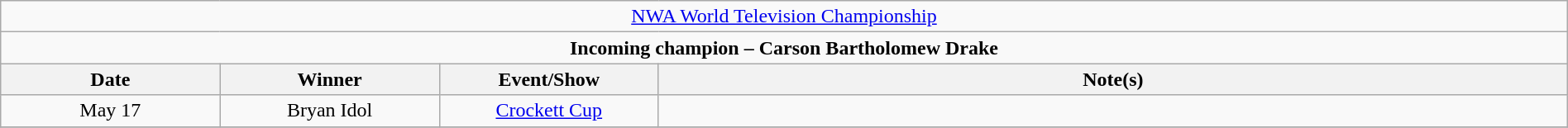<table class="wikitable" style="text-align:center; width:100%;">
<tr>
<td colspan="4" style="text-align: center;"><a href='#'>NWA World Television Championship</a></td>
</tr>
<tr>
<td colspan="4" style="text-align: center;"><strong>Incoming champion – Carson Bartholomew Drake</strong></td>
</tr>
<tr>
<th width=14%>Date</th>
<th width=14%>Winner</th>
<th width=14%>Event/Show</th>
<th width=58%>Note(s)</th>
</tr>
<tr>
<td>May 17<br></td>
<td>Bryan Idol</td>
<td><a href='#'>Crockett Cup</a></td>
<td></td>
</tr>
<tr>
</tr>
</table>
